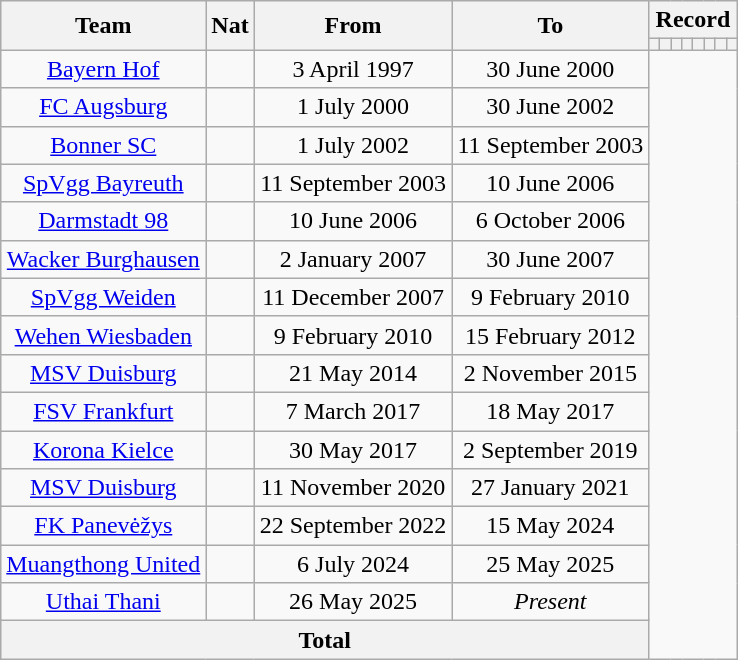<table class=wikitable style="text-align: center">
<tr>
<th rowspan="2">Team</th>
<th rowspan="2">Nat</th>
<th rowspan="2">From</th>
<th rowspan="2">To</th>
<th colspan="8">Record</th>
</tr>
<tr>
<th></th>
<th></th>
<th></th>
<th></th>
<th></th>
<th></th>
<th></th>
<th></th>
</tr>
<tr>
<td><a href='#'>Bayern Hof</a></td>
<td></td>
<td>3 April 1997</td>
<td>30 June 2000<br></td>
</tr>
<tr>
<td><a href='#'>FC Augsburg</a></td>
<td></td>
<td>1 July 2000</td>
<td>30 June 2002<br></td>
</tr>
<tr>
<td><a href='#'>Bonner SC</a></td>
<td></td>
<td>1 July 2002</td>
<td>11 September 2003<br></td>
</tr>
<tr>
<td><a href='#'>SpVgg Bayreuth</a></td>
<td></td>
<td>11 September 2003</td>
<td>10 June 2006<br></td>
</tr>
<tr>
<td><a href='#'>Darmstadt 98</a></td>
<td></td>
<td>10 June 2006</td>
<td>6 October 2006<br></td>
</tr>
<tr>
<td><a href='#'>Wacker Burghausen</a></td>
<td></td>
<td>2 January 2007</td>
<td>30 June 2007<br></td>
</tr>
<tr>
<td><a href='#'>SpVgg Weiden</a></td>
<td></td>
<td>11 December 2007</td>
<td>9 February 2010<br></td>
</tr>
<tr>
<td><a href='#'>Wehen Wiesbaden</a></td>
<td></td>
<td>9 February 2010</td>
<td>15 February 2012<br></td>
</tr>
<tr>
<td><a href='#'>MSV Duisburg</a></td>
<td></td>
<td>21 May 2014</td>
<td>2 November 2015<br></td>
</tr>
<tr>
<td><a href='#'>FSV Frankfurt</a></td>
<td></td>
<td>7 March 2017</td>
<td>18 May 2017<br></td>
</tr>
<tr>
<td><a href='#'>Korona Kielce</a></td>
<td></td>
<td>30 May 2017</td>
<td>2 September 2019<br></td>
</tr>
<tr>
<td><a href='#'>MSV Duisburg</a></td>
<td></td>
<td>11 November 2020</td>
<td>27 January 2021<br></td>
</tr>
<tr>
<td><a href='#'>FK Panevėžys</a></td>
<td></td>
<td>22 September 2022</td>
<td>15 May 2024<br></td>
</tr>
<tr>
<td><a href='#'>Muangthong United</a></td>
<td></td>
<td>6 July 2024</td>
<td>25 May 2025<br></td>
</tr>
<tr>
<td><a href='#'>Uthai Thani</a></td>
<td></td>
<td>26 May 2025</td>
<td><em>Present</em><br></td>
</tr>
<tr>
<th colspan="4">Total<br></th>
</tr>
</table>
